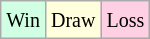<table class="wikitable">
<tr>
<td style="background-color: #d0ffe3;"><small>Win</small></td>
<td style="background-color: #ffffdd;"><small>Draw</small></td>
<td style="background-color: #ffd0e3;"><small>Loss</small></td>
</tr>
</table>
